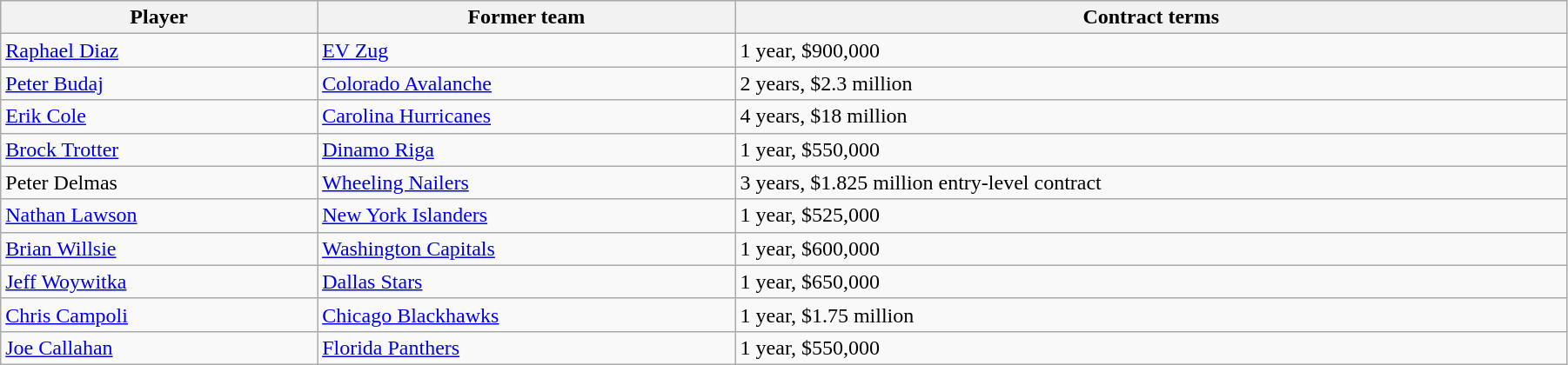<table class="wikitable" style="width:95%;">
<tr style="text-align:center; background:#ddd;">
<th>Player</th>
<th>Former team</th>
<th>Contract terms</th>
</tr>
<tr>
<td><a href='#'>Raphael Diaz</a></td>
<td><a href='#'>EV Zug</a></td>
<td>1 year, $900,000</td>
</tr>
<tr>
<td><a href='#'>Peter Budaj</a></td>
<td><a href='#'>Colorado Avalanche</a></td>
<td>2 years, $2.3 million</td>
</tr>
<tr>
<td><a href='#'>Erik Cole</a></td>
<td><a href='#'>Carolina Hurricanes</a></td>
<td>4 years, $18 million</td>
</tr>
<tr>
<td><a href='#'>Brock Trotter</a></td>
<td><a href='#'>Dinamo Riga</a></td>
<td>1 year, $550,000</td>
</tr>
<tr>
<td>Peter Delmas</td>
<td><a href='#'>Wheeling Nailers</a></td>
<td>3 years, $1.825 million entry-level contract</td>
</tr>
<tr>
<td><a href='#'>Nathan Lawson</a></td>
<td><a href='#'>New York Islanders</a></td>
<td>1 year, $525,000</td>
</tr>
<tr>
<td><a href='#'>Brian Willsie</a></td>
<td><a href='#'>Washington Capitals</a></td>
<td>1 year, $600,000</td>
</tr>
<tr>
<td><a href='#'>Jeff Woywitka</a></td>
<td><a href='#'>Dallas Stars</a></td>
<td>1 year, $650,000</td>
</tr>
<tr>
<td><a href='#'>Chris Campoli</a></td>
<td><a href='#'>Chicago Blackhawks</a></td>
<td>1 year,  $1.75 million</td>
</tr>
<tr>
<td><a href='#'>Joe Callahan</a></td>
<td><a href='#'>Florida Panthers</a></td>
<td>1 year, $550,000</td>
</tr>
</table>
